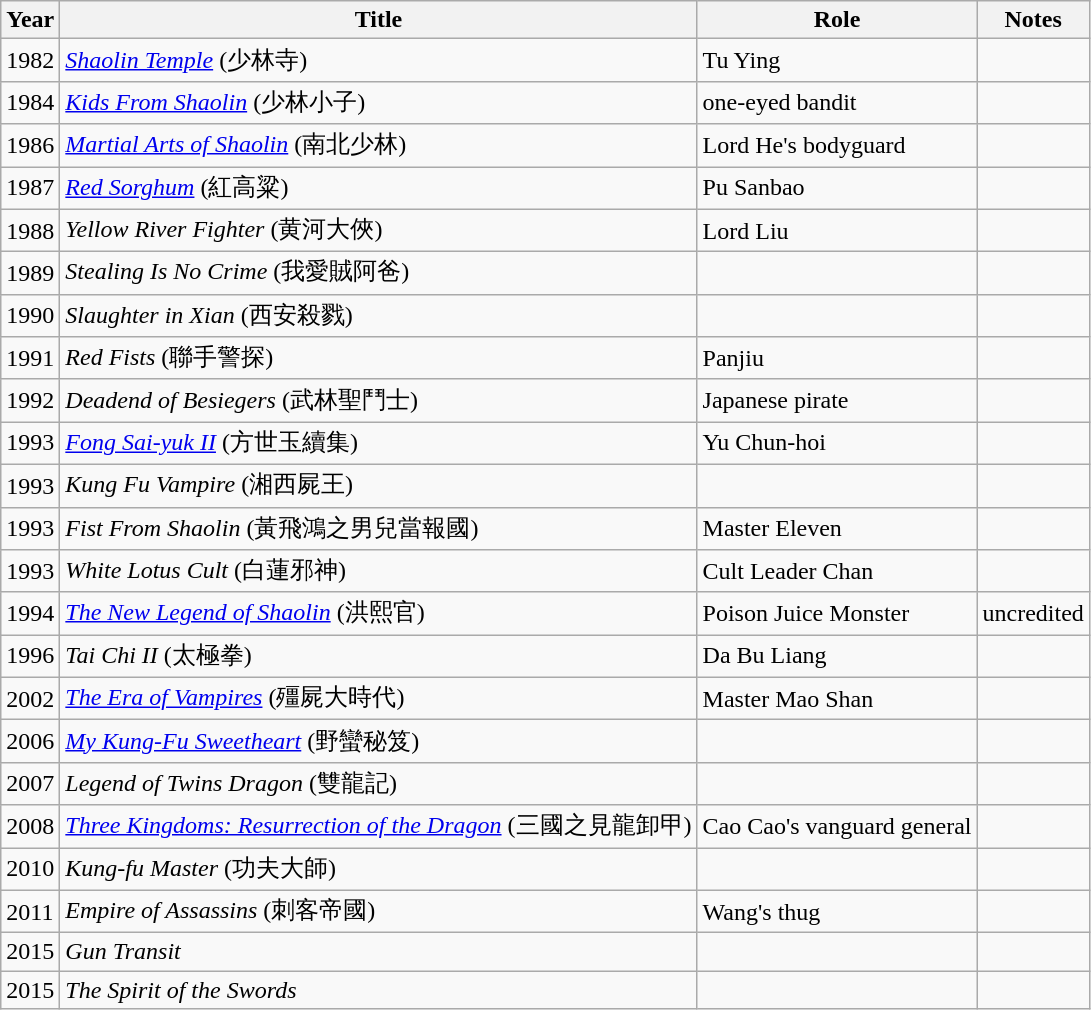<table class="wikitable sortable">
<tr>
<th>Year</th>
<th>Title</th>
<th>Role</th>
<th>Notes</th>
</tr>
<tr>
<td>1982</td>
<td><em><a href='#'>Shaolin Temple</a></em> (少林寺)</td>
<td>Tu Ying</td>
<td></td>
</tr>
<tr>
<td>1984</td>
<td><em><a href='#'>Kids From Shaolin</a></em> (少林小子)</td>
<td>one-eyed bandit</td>
<td></td>
</tr>
<tr>
<td>1986</td>
<td><em><a href='#'>Martial Arts of Shaolin</a></em> (南北少林)</td>
<td>Lord He's bodyguard</td>
<td></td>
</tr>
<tr>
<td>1987</td>
<td><em><a href='#'>Red Sorghum</a></em> (紅高粱)</td>
<td>Pu Sanbao</td>
<td></td>
</tr>
<tr>
<td>1988</td>
<td><em>Yellow River Fighter</em> (黄河大俠)</td>
<td>Lord Liu</td>
<td></td>
</tr>
<tr>
<td>1989</td>
<td><em>Stealing Is No Crime</em> (我愛賊阿爸)</td>
<td></td>
<td></td>
</tr>
<tr>
<td>1990</td>
<td><em>Slaughter in Xian</em> (西安殺戮)</td>
<td></td>
<td></td>
</tr>
<tr>
<td>1991</td>
<td><em>Red Fists</em> (聯手警探)</td>
<td>Panjiu</td>
<td></td>
</tr>
<tr>
<td>1992</td>
<td><em>Deadend of Besiegers</em> (武林聖鬥士)</td>
<td>Japanese pirate</td>
<td></td>
</tr>
<tr>
<td>1993</td>
<td><em><a href='#'>Fong Sai-yuk II</a></em> (方世玉續集)</td>
<td>Yu Chun-hoi</td>
<td></td>
</tr>
<tr>
<td>1993</td>
<td><em>Kung Fu Vampire</em> (湘西屍王)</td>
<td></td>
<td></td>
</tr>
<tr>
<td>1993</td>
<td><em>Fist From Shaolin</em> (黃飛鴻之男兒當報國)</td>
<td>Master Eleven</td>
<td></td>
</tr>
<tr>
<td>1993</td>
<td><em>White Lotus Cult</em> (白蓮邪神)</td>
<td>Cult Leader Chan</td>
<td></td>
</tr>
<tr>
<td>1994</td>
<td><em><a href='#'>The New Legend of Shaolin</a></em> (洪熙官)</td>
<td>Poison Juice Monster</td>
<td>uncredited</td>
</tr>
<tr>
<td>1996</td>
<td><em>Tai Chi II</em> (太極拳)</td>
<td>Da Bu Liang</td>
<td></td>
</tr>
<tr>
<td>2002</td>
<td><em><a href='#'>The Era of Vampires</a></em> (殭屍大時代)</td>
<td>Master Mao Shan</td>
<td></td>
</tr>
<tr>
<td>2006</td>
<td><em><a href='#'>My Kung-Fu Sweetheart</a></em> (野蠻秘笈)</td>
<td></td>
<td></td>
</tr>
<tr>
<td>2007</td>
<td><em>Legend of Twins Dragon</em> (雙龍記)</td>
<td></td>
<td></td>
</tr>
<tr>
<td>2008</td>
<td><em><a href='#'>Three Kingdoms: Resurrection of the Dragon</a></em> (三國之見龍卸甲)</td>
<td>Cao Cao's vanguard general</td>
<td></td>
</tr>
<tr>
<td>2010</td>
<td><em>Kung-fu Master</em> (功夫大師)</td>
<td></td>
<td></td>
</tr>
<tr>
<td>2011</td>
<td><em>Empire of Assassins</em> (刺客帝國)</td>
<td>Wang's thug</td>
<td></td>
</tr>
<tr>
<td>2015</td>
<td><em>Gun Transit</em></td>
<td></td>
<td></td>
</tr>
<tr>
<td>2015</td>
<td><em>The Spirit of the Swords</em></td>
<td></td>
<td></td>
</tr>
</table>
